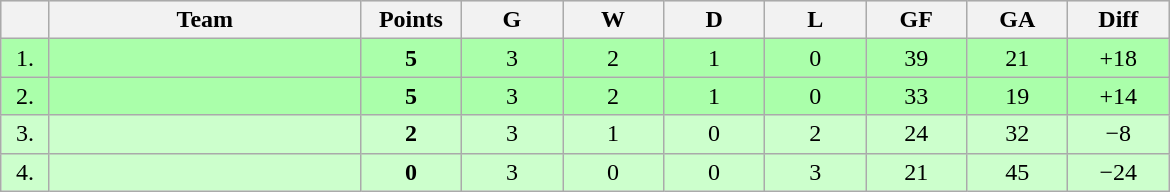<table class=wikitable style="text-align:center">
<tr bgcolor="#DCDCDC">
<th width="25"></th>
<th width="200">Team</th>
<th width="60">Points</th>
<th width="60">G</th>
<th width="60">W</th>
<th width="60">D</th>
<th width="60">L</th>
<th width="60">GF</th>
<th width="60">GA</th>
<th width="60">Diff</th>
</tr>
<tr bgcolor=#AAFFAA>
<td>1.</td>
<td align=left></td>
<td><strong>5</strong></td>
<td>3</td>
<td>2</td>
<td>1</td>
<td>0</td>
<td>39</td>
<td>21</td>
<td>+18</td>
</tr>
<tr bgcolor=#AAFFAA>
<td>2.</td>
<td align=left></td>
<td><strong>5</strong></td>
<td>3</td>
<td>2</td>
<td>1</td>
<td>0</td>
<td>33</td>
<td>19</td>
<td>+14</td>
</tr>
<tr bgcolor=#CCFFCC>
<td>3.</td>
<td align=left></td>
<td><strong>2</strong></td>
<td>3</td>
<td>1</td>
<td>0</td>
<td>2</td>
<td>24</td>
<td>32</td>
<td>−8</td>
</tr>
<tr bgcolor=#CCFFCC>
<td>4.</td>
<td align=left></td>
<td><strong>0</strong></td>
<td>3</td>
<td>0</td>
<td>0</td>
<td>3</td>
<td>21</td>
<td>45</td>
<td>−24</td>
</tr>
</table>
